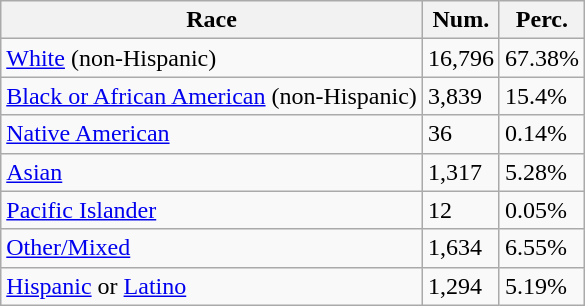<table class="wikitable">
<tr>
<th>Race</th>
<th>Num.</th>
<th>Perc.</th>
</tr>
<tr>
<td><a href='#'>White</a> (non-Hispanic)</td>
<td>16,796</td>
<td>67.38%</td>
</tr>
<tr>
<td><a href='#'>Black or African American</a> (non-Hispanic)</td>
<td>3,839</td>
<td>15.4%</td>
</tr>
<tr>
<td><a href='#'>Native American</a></td>
<td>36</td>
<td>0.14%</td>
</tr>
<tr>
<td><a href='#'>Asian</a></td>
<td>1,317</td>
<td>5.28%</td>
</tr>
<tr>
<td><a href='#'>Pacific Islander</a></td>
<td>12</td>
<td>0.05%</td>
</tr>
<tr>
<td><a href='#'>Other/Mixed</a></td>
<td>1,634</td>
<td>6.55%</td>
</tr>
<tr>
<td><a href='#'>Hispanic</a> or <a href='#'>Latino</a></td>
<td>1,294</td>
<td>5.19%</td>
</tr>
</table>
